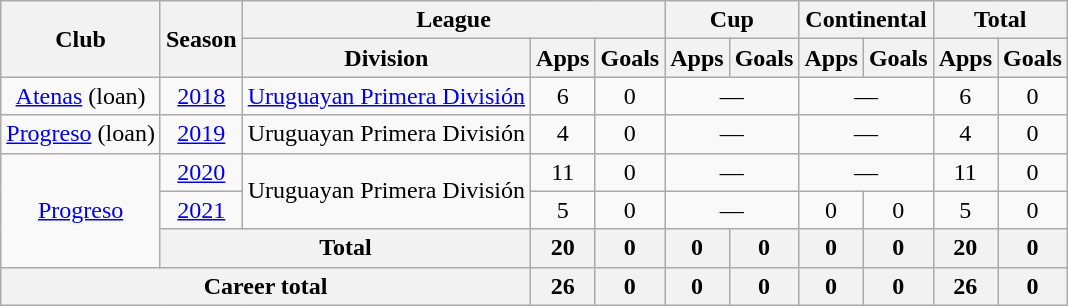<table class="wikitable" Style="text-align: center">
<tr>
<th rowspan="2">Club</th>
<th rowspan="2">Season</th>
<th colspan="3">League</th>
<th colspan="2">Cup</th>
<th colspan="2">Continental</th>
<th colspan="2">Total</th>
</tr>
<tr>
<th>Division</th>
<th>Apps</th>
<th>Goals</th>
<th>Apps</th>
<th>Goals</th>
<th>Apps</th>
<th>Goals</th>
<th>Apps</th>
<th>Goals</th>
</tr>
<tr>
<td><a href='#'>Atenas</a> (loan)</td>
<td><a href='#'>2018</a></td>
<td><a href='#'>Uruguayan Primera División</a></td>
<td>6</td>
<td>0</td>
<td colspan="2">—</td>
<td colspan="2">—</td>
<td>6</td>
<td>0</td>
</tr>
<tr>
<td><a href='#'>Progreso</a> (loan)</td>
<td><a href='#'>2019</a></td>
<td>Uruguayan Primera División</td>
<td>4</td>
<td>0</td>
<td colspan="2">—</td>
<td colspan="2">—</td>
<td>4</td>
<td>0</td>
</tr>
<tr>
<td rowspan="3"><a href='#'>Progreso</a></td>
<td><a href='#'>2020</a></td>
<td rowspan="2">Uruguayan Primera División</td>
<td>11</td>
<td>0</td>
<td colspan="2">—</td>
<td colspan="2">—</td>
<td>11</td>
<td>0</td>
</tr>
<tr>
<td><a href='#'>2021</a></td>
<td>5</td>
<td>0</td>
<td colspan="2">—</td>
<td>0</td>
<td>0</td>
<td>5</td>
<td>0</td>
</tr>
<tr>
<th colspan="2">Total</th>
<th>20</th>
<th>0</th>
<th>0</th>
<th>0</th>
<th>0</th>
<th>0</th>
<th>20</th>
<th>0</th>
</tr>
<tr>
<th colspan="3">Career total</th>
<th>26</th>
<th>0</th>
<th>0</th>
<th>0</th>
<th>0</th>
<th>0</th>
<th>26</th>
<th>0</th>
</tr>
</table>
